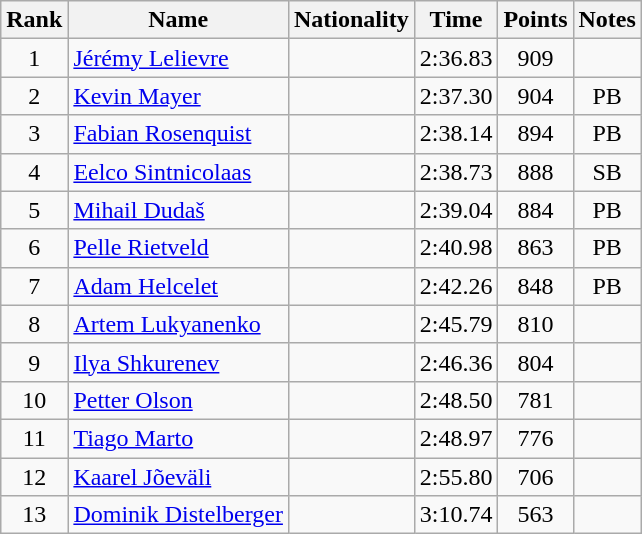<table class="wikitable sortable" style="text-align:center">
<tr>
<th>Rank</th>
<th>Name</th>
<th>Nationality</th>
<th>Time</th>
<th>Points</th>
<th>Notes</th>
</tr>
<tr>
<td>1</td>
<td align=left><a href='#'>Jérémy Lelievre</a></td>
<td align=left></td>
<td>2:36.83</td>
<td>909</td>
<td></td>
</tr>
<tr>
<td>2</td>
<td align=left><a href='#'>Kevin Mayer</a></td>
<td align=left></td>
<td>2:37.30</td>
<td>904</td>
<td>PB</td>
</tr>
<tr>
<td>3</td>
<td align=left><a href='#'>Fabian Rosenquist</a></td>
<td align=left></td>
<td>2:38.14</td>
<td>894</td>
<td>PB</td>
</tr>
<tr>
<td>4</td>
<td align=left><a href='#'>Eelco Sintnicolaas</a></td>
<td align=left></td>
<td>2:38.73</td>
<td>888</td>
<td>SB</td>
</tr>
<tr>
<td>5</td>
<td align=left><a href='#'>Mihail Dudaš</a></td>
<td align=left></td>
<td>2:39.04</td>
<td>884</td>
<td>PB</td>
</tr>
<tr>
<td>6</td>
<td align=left><a href='#'>Pelle Rietveld</a></td>
<td align=left></td>
<td>2:40.98</td>
<td>863</td>
<td>PB</td>
</tr>
<tr>
<td>7</td>
<td align=left><a href='#'>Adam Helcelet</a></td>
<td align=left></td>
<td>2:42.26</td>
<td>848</td>
<td>PB</td>
</tr>
<tr>
<td>8</td>
<td align=left><a href='#'>Artem Lukyanenko</a></td>
<td align=left></td>
<td>2:45.79</td>
<td>810</td>
<td></td>
</tr>
<tr>
<td>9</td>
<td align=left><a href='#'>Ilya Shkurenev</a></td>
<td align=left></td>
<td>2:46.36</td>
<td>804</td>
<td></td>
</tr>
<tr>
<td>10</td>
<td align=left><a href='#'>Petter Olson</a></td>
<td align=left></td>
<td>2:48.50</td>
<td>781</td>
<td></td>
</tr>
<tr>
<td>11</td>
<td align=left><a href='#'>Tiago Marto</a></td>
<td align=left></td>
<td>2:48.97</td>
<td>776</td>
<td></td>
</tr>
<tr>
<td>12</td>
<td align=left><a href='#'>Kaarel Jõeväli</a></td>
<td align=left></td>
<td>2:55.80</td>
<td>706</td>
<td></td>
</tr>
<tr>
<td>13</td>
<td align=left><a href='#'>Dominik Distelberger</a></td>
<td align=left></td>
<td>3:10.74</td>
<td>563</td>
<td></td>
</tr>
</table>
